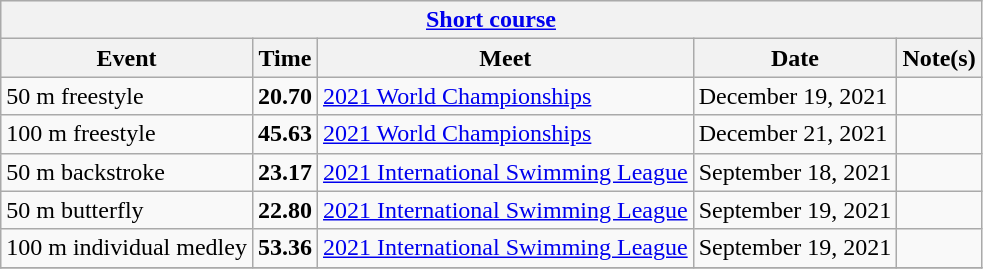<table class="wikitable">
<tr style="background:#eee;">
<th colspan="5"><a href='#'>Short course</a></th>
</tr>
<tr style="background:#eee;">
<th>Event</th>
<th>Time</th>
<th>Meet</th>
<th>Date</th>
<th>Note(s)</th>
</tr>
<tr>
<td>50 m freestyle</td>
<td style="text-align:center;"><strong>20.70</strong></td>
<td><a href='#'>2021 World Championships</a></td>
<td>December 19, 2021</td>
<td></td>
</tr>
<tr>
<td>100 m freestyle</td>
<td style="text-align:center;"><strong>45.63</strong></td>
<td><a href='#'>2021 World Championships</a></td>
<td>December 21, 2021</td>
<td></td>
</tr>
<tr>
<td>50 m backstroke</td>
<td style="text-align:center;"><strong>23.17</strong></td>
<td><a href='#'>2021 International Swimming League</a></td>
<td>September 18, 2021</td>
<td></td>
</tr>
<tr>
<td>50 m butterfly</td>
<td style="text-align:center;"><strong>22.80</strong></td>
<td><a href='#'>2021 International Swimming League</a></td>
<td>September 19, 2021</td>
<td></td>
</tr>
<tr>
<td>100 m individual medley</td>
<td style="text-align:center;"><strong>53.36</strong></td>
<td><a href='#'>2021 International Swimming League</a></td>
<td>September 19, 2021</td>
<td></td>
</tr>
<tr>
</tr>
</table>
